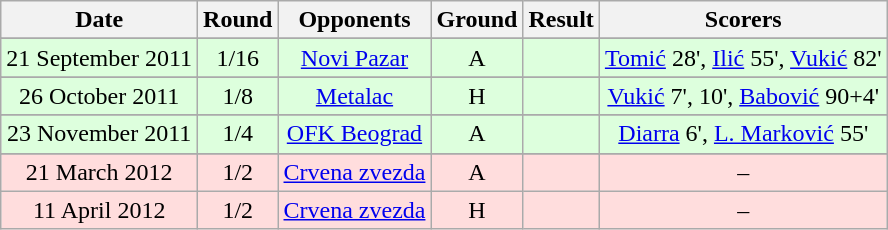<table class="wikitable" style="text-align:center">
<tr>
<th>Date</th>
<th>Round</th>
<th>Opponents</th>
<th>Ground</th>
<th>Result</th>
<th>Scorers</th>
</tr>
<tr>
</tr>
<tr bgcolor="#ddffdd">
<td>21 September 2011</td>
<td>1/16</td>
<td><a href='#'>Novi Pazar</a></td>
<td>A</td>
<td></td>
<td><a href='#'>Tomić</a> 28', <a href='#'>Ilić</a> 55', <a href='#'>Vukić</a> 82'</td>
</tr>
<tr>
</tr>
<tr bgcolor="#ddffdd">
<td>26 October 2011</td>
<td>1/8</td>
<td><a href='#'>Metalac</a></td>
<td>H</td>
<td></td>
<td><a href='#'>Vukić</a> 7', 10', <a href='#'>Babović</a> 90+4'</td>
</tr>
<tr>
</tr>
<tr bgcolor="#ddffdd">
<td>23 November 2011</td>
<td>1/4</td>
<td><a href='#'>OFK Beograd</a></td>
<td>A</td>
<td></td>
<td><a href='#'>Diarra</a> 6', <a href='#'>L. Marković</a> 55'</td>
</tr>
<tr>
</tr>
<tr>
</tr>
<tr bgcolor="#ffdddd">
<td>21 March 2012</td>
<td>1/2</td>
<td><a href='#'>Crvena zvezda</a></td>
<td>A</td>
<td></td>
<td>–</td>
</tr>
<tr bgcolor="#ffdddd">
<td>11 April  2012</td>
<td>1/2</td>
<td><a href='#'>Crvena zvezda</a></td>
<td>H</td>
<td></td>
<td>–</td>
</tr>
</table>
